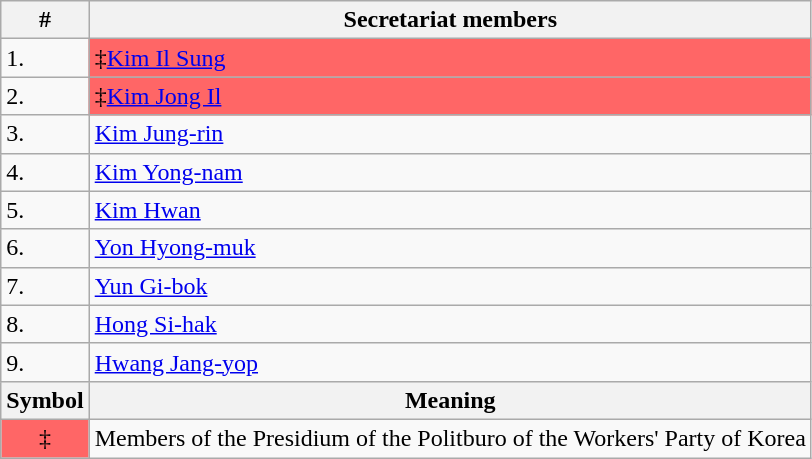<table class="wikitable plainrowheaders">
<tr>
<th scope="col">#</th>
<th scope="col">Secretariat members</th>
</tr>
<tr>
<td>1.</td>
<td scope="row" style="background:#f66;">‡<a href='#'>Kim Il Sung</a></td>
</tr>
<tr>
<td>2.</td>
<td scope="row" style="background:#f66;">‡<a href='#'>Kim Jong Il</a></td>
</tr>
<tr>
<td>3.</td>
<td scope="row"><a href='#'>Kim Jung-rin</a></td>
</tr>
<tr>
<td>4.</td>
<td scope="row"><a href='#'>Kim Yong-nam</a></td>
</tr>
<tr>
<td>5.</td>
<td scope="row"><a href='#'>Kim Hwan</a></td>
</tr>
<tr>
<td>6.</td>
<td scope="row"><a href='#'>Yon Hyong-muk</a></td>
</tr>
<tr>
<td>7.</td>
<td scope="row"><a href='#'>Yun Gi-bok</a></td>
</tr>
<tr>
<td>8.</td>
<td scope="row"><a href='#'>Hong Si-hak</a></td>
</tr>
<tr>
<td>9.</td>
<td scope="row"><a href='#'>Hwang Jang-yop</a></td>
</tr>
<tr>
<th scope="col">Symbol</th>
<th scope="col">Meaning</th>
</tr>
<tr>
<td style="text-align:center; background:#f66;">‡</td>
<td>Members of the Presidium of the Politburo of the Workers' Party of Korea</td>
</tr>
</table>
